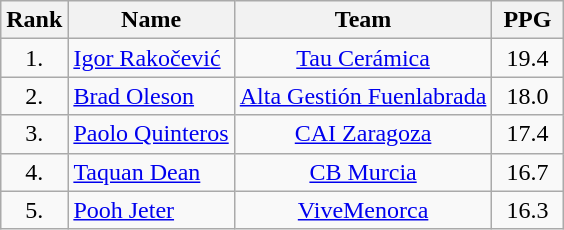<table class="wikitable" style="text-align: center;">
<tr>
<th>Rank</th>
<th>Name</th>
<th>Team</th>
<th width=40>PPG</th>
</tr>
<tr>
<td>1.</td>
<td align="left"> <a href='#'>Igor Rakočević</a></td>
<td><a href='#'>Tau Cerámica</a></td>
<td>19.4</td>
</tr>
<tr>
<td>2.</td>
<td align="left"> <a href='#'>Brad Oleson</a></td>
<td><a href='#'>Alta Gestión Fuenlabrada</a></td>
<td>18.0</td>
</tr>
<tr>
<td>3.</td>
<td align="left"> <a href='#'>Paolo Quinteros</a></td>
<td><a href='#'>CAI Zaragoza</a></td>
<td>17.4</td>
</tr>
<tr>
<td>4.</td>
<td align="left"> <a href='#'>Taquan Dean</a></td>
<td><a href='#'>CB Murcia</a></td>
<td>16.7</td>
</tr>
<tr>
<td>5.</td>
<td align="left"> <a href='#'>Pooh Jeter</a></td>
<td><a href='#'>ViveMenorca</a></td>
<td>16.3</td>
</tr>
</table>
